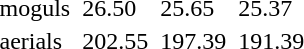<table>
<tr>
<td>moguls<br></td>
<td></td>
<td>26.50</td>
<td></td>
<td>25.65</td>
<td></td>
<td>25.37</td>
</tr>
<tr>
<td>aerials<br></td>
<td></td>
<td>202.55</td>
<td></td>
<td>197.39</td>
<td></td>
<td>191.39</td>
</tr>
</table>
